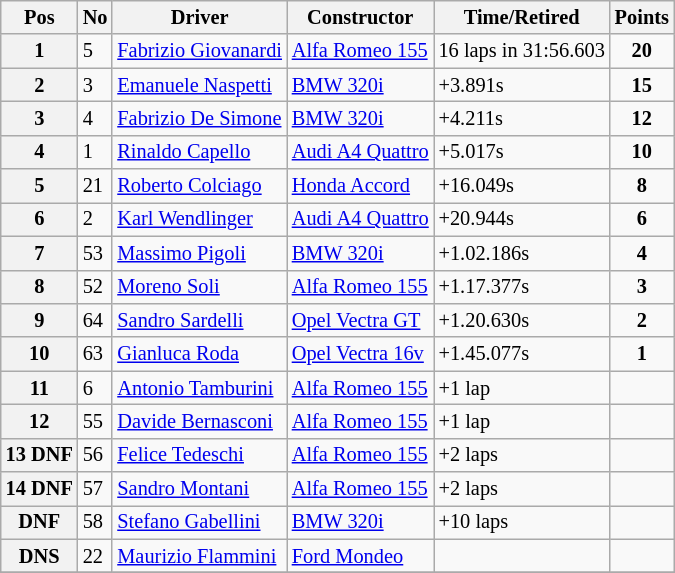<table class="wikitable" style="font-size: 85%;">
<tr>
<th>Pos</th>
<th>No</th>
<th>Driver</th>
<th>Constructor</th>
<th>Time/Retired</th>
<th>Points</th>
</tr>
<tr>
<th>1</th>
<td>5</td>
<td> <a href='#'>Fabrizio Giovanardi</a></td>
<td><a href='#'>Alfa Romeo 155</a></td>
<td>16 laps in 31:56.603</td>
<td align=center><strong>20</strong></td>
</tr>
<tr>
<th>2</th>
<td>3</td>
<td> <a href='#'>Emanuele Naspetti</a></td>
<td><a href='#'>BMW 320i</a></td>
<td>+3.891s</td>
<td align=center><strong>15</strong></td>
</tr>
<tr>
<th>3</th>
<td>4</td>
<td> <a href='#'>Fabrizio De Simone</a></td>
<td><a href='#'>BMW 320i</a></td>
<td>+4.211s</td>
<td align=center><strong>12</strong></td>
</tr>
<tr>
<th>4</th>
<td>1</td>
<td> <a href='#'>Rinaldo Capello</a></td>
<td><a href='#'>Audi A4 Quattro</a></td>
<td>+5.017s</td>
<td align=center><strong>10</strong></td>
</tr>
<tr>
<th>5</th>
<td>21</td>
<td> <a href='#'>Roberto Colciago</a></td>
<td><a href='#'>Honda Accord</a></td>
<td>+16.049s</td>
<td align=center><strong>8</strong></td>
</tr>
<tr>
<th>6</th>
<td>2</td>
<td> <a href='#'>Karl Wendlinger</a></td>
<td><a href='#'>Audi A4 Quattro</a></td>
<td>+20.944s</td>
<td align=center><strong>6</strong></td>
</tr>
<tr>
<th>7</th>
<td>53</td>
<td> <a href='#'>Massimo Pigoli</a></td>
<td><a href='#'>BMW 320i</a></td>
<td>+1.02.186s</td>
<td align=center><strong>4</strong></td>
</tr>
<tr>
<th>8</th>
<td>52</td>
<td> <a href='#'>Moreno Soli</a></td>
<td><a href='#'>Alfa Romeo 155</a></td>
<td>+1.17.377s</td>
<td align=center><strong>3</strong></td>
</tr>
<tr>
<th>9</th>
<td>64</td>
<td> <a href='#'>Sandro Sardelli</a></td>
<td><a href='#'> Opel Vectra GT</a></td>
<td>+1.20.630s</td>
<td align=center><strong>2</strong></td>
</tr>
<tr>
<th>10</th>
<td>63</td>
<td> <a href='#'>Gianluca Roda</a></td>
<td><a href='#'> Opel Vectra 16v</a></td>
<td>+1.45.077s</td>
<td align=center><strong>1</strong></td>
</tr>
<tr>
<th>11</th>
<td>6</td>
<td> <a href='#'>Antonio Tamburini</a></td>
<td><a href='#'>Alfa Romeo 155</a></td>
<td>+1 lap</td>
<td></td>
</tr>
<tr>
<th>12</th>
<td>55</td>
<td> <a href='#'>Davide Bernasconi</a></td>
<td><a href='#'>Alfa Romeo 155</a></td>
<td>+1 lap</td>
<td></td>
</tr>
<tr>
<th>13 DNF</th>
<td>56</td>
<td> <a href='#'>Felice Tedeschi</a></td>
<td><a href='#'>Alfa Romeo 155</a></td>
<td>+2 laps</td>
<td></td>
</tr>
<tr>
<th>14 DNF</th>
<td>57</td>
<td> <a href='#'>Sandro Montani</a></td>
<td><a href='#'>Alfa Romeo 155</a></td>
<td>+2 laps</td>
<td></td>
</tr>
<tr>
<th>DNF</th>
<td>58</td>
<td> <a href='#'>Stefano Gabellini</a></td>
<td><a href='#'>BMW 320i</a></td>
<td>+10 laps</td>
<td></td>
</tr>
<tr>
<th>DNS</th>
<td>22</td>
<td> <a href='#'>Maurizio Flammini</a></td>
<td><a href='#'>Ford Mondeo</a></td>
<td></td>
<td></td>
</tr>
<tr>
</tr>
</table>
